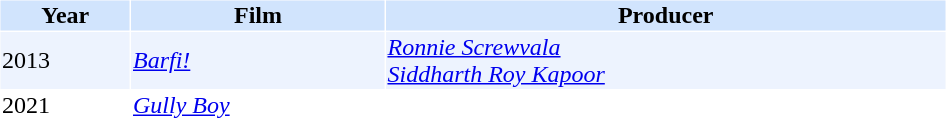<table cellspacing="1" cellpadding="1" border="0" style="width:50%;">
<tr style="background:#d1e4fd;">
<th>Year</th>
<th>Film</th>
<th>Producer</th>
</tr>
<tr style="background:#edf3fe;">
<td>2013</td>
<td><em><a href='#'>Barfi!</a></em></td>
<td><em><a href='#'>Ronnie Screwvala</a> <br> <a href='#'>Siddharth Roy Kapoor</a></em></td>
</tr>
<tr>
<td>2021</td>
<td><em><a href='#'>Gully Boy</a></em></td>
<td></td>
</tr>
</table>
